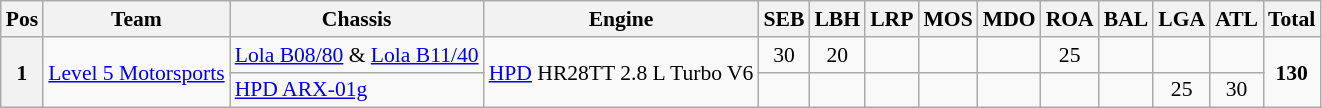<table class="wikitable" style="font-size: 90%; text-align:center;">
<tr>
<th>Pos</th>
<th>Team</th>
<th>Chassis</th>
<th>Engine</th>
<th>SEB</th>
<th>LBH</th>
<th>LRP</th>
<th>MOS</th>
<th>MDO</th>
<th>ROA</th>
<th>BAL</th>
<th>LGA</th>
<th>ATL</th>
<th>Total</th>
</tr>
<tr>
<th rowspan=2>1</th>
<td rowspan=2 align=left> <a href='#'>Level 5 Motorsports</a></td>
<td align=left><a href='#'>Lola B08/80</a> & <a href='#'>Lola B11/40</a></td>
<td rowspan=2 align=left><a href='#'>HPD</a> HR28TT 2.8 L Turbo V6</td>
<td>30</td>
<td>20</td>
<td></td>
<td></td>
<td></td>
<td>25</td>
<td></td>
<td></td>
<td></td>
<td rowspan=2><strong>130</strong></td>
</tr>
<tr>
<td align=left><a href='#'>HPD ARX-01g</a></td>
<td></td>
<td></td>
<td></td>
<td></td>
<td></td>
<td></td>
<td></td>
<td>25</td>
<td>30</td>
</tr>
</table>
